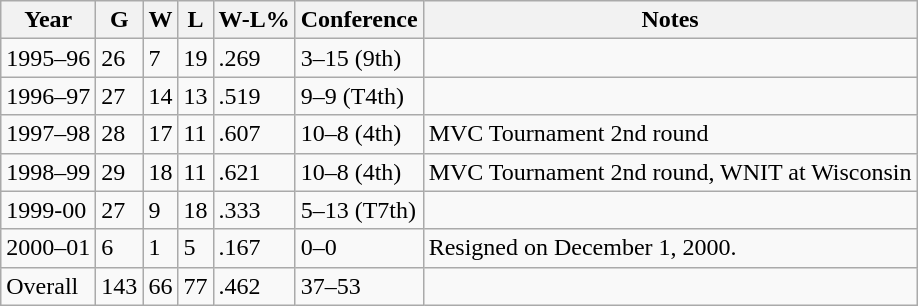<table class="wikitable">
<tr>
<th>Year</th>
<th>G</th>
<th>W</th>
<th>L</th>
<th>W-L%</th>
<th>Conference</th>
<th>Notes</th>
</tr>
<tr>
<td>1995–96</td>
<td>26</td>
<td>7</td>
<td>19</td>
<td>.269</td>
<td>3–15 (9th)</td>
<td></td>
</tr>
<tr>
<td>1996–97</td>
<td>27</td>
<td>14</td>
<td>13</td>
<td>.519</td>
<td>9–9 (T4th)</td>
<td></td>
</tr>
<tr>
<td>1997–98</td>
<td>28</td>
<td>17</td>
<td>11</td>
<td>.607</td>
<td>10–8 (4th)</td>
<td>MVC Tournament 2nd round</td>
</tr>
<tr>
<td>1998–99</td>
<td>29</td>
<td>18</td>
<td>11</td>
<td>.621</td>
<td>10–8 (4th)</td>
<td>MVC Tournament 2nd round, WNIT at Wisconsin</td>
</tr>
<tr>
<td>1999-00</td>
<td>27</td>
<td>9</td>
<td>18</td>
<td>.333</td>
<td>5–13 (T7th)</td>
<td></td>
</tr>
<tr>
<td>2000–01</td>
<td>6</td>
<td>1</td>
<td>5</td>
<td>.167</td>
<td>0–0</td>
<td>Resigned on December 1, 2000.</td>
</tr>
<tr>
<td>Overall</td>
<td>143</td>
<td>66</td>
<td>77</td>
<td>.462</td>
<td>37–53</td>
<td></td>
</tr>
</table>
